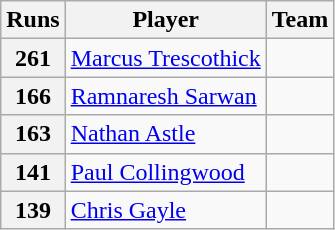<table class="wikitable">
<tr>
<th>Runs</th>
<th>Player</th>
<th>Team</th>
</tr>
<tr>
<th>261</th>
<td><a href='#'>Marcus Trescothick</a></td>
<td></td>
</tr>
<tr>
<th>166</th>
<td><a href='#'>Ramnaresh Sarwan</a></td>
<td></td>
</tr>
<tr>
<th>163</th>
<td><a href='#'>Nathan Astle</a></td>
<td></td>
</tr>
<tr>
<th>141</th>
<td><a href='#'>Paul Collingwood</a></td>
<td></td>
</tr>
<tr>
<th>139</th>
<td><a href='#'>Chris Gayle</a></td>
<td></td>
</tr>
</table>
